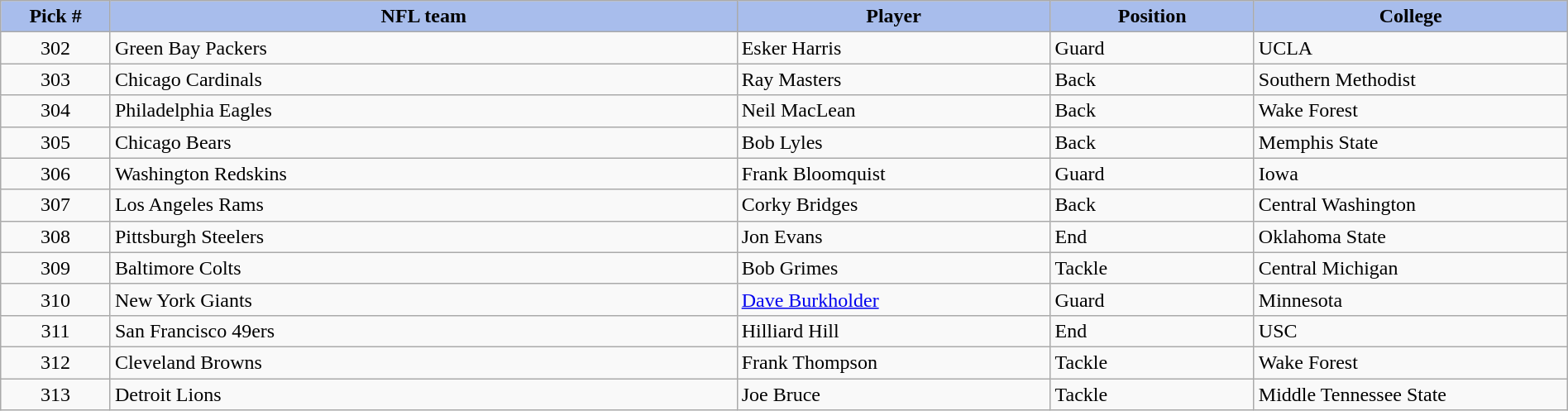<table class="wikitable sortable sortable" style="width: 100%">
<tr>
<th style="background:#A8BDEC;" width=7%>Pick #</th>
<th width=40% style="background:#A8BDEC;">NFL team</th>
<th width=20% style="background:#A8BDEC;">Player</th>
<th width=13% style="background:#A8BDEC;">Position</th>
<th style="background:#A8BDEC;">College</th>
</tr>
<tr>
<td align=center>302</td>
<td>Green Bay Packers</td>
<td>Esker Harris</td>
<td>Guard</td>
<td>UCLA</td>
</tr>
<tr>
<td align=center>303</td>
<td>Chicago Cardinals</td>
<td>Ray Masters</td>
<td>Back</td>
<td>Southern Methodist</td>
</tr>
<tr>
<td align=center>304</td>
<td>Philadelphia Eagles</td>
<td>Neil MacLean</td>
<td>Back</td>
<td>Wake Forest</td>
</tr>
<tr>
<td align=center>305</td>
<td>Chicago Bears</td>
<td>Bob Lyles</td>
<td>Back</td>
<td>Memphis State</td>
</tr>
<tr>
<td align=center>306</td>
<td>Washington Redskins</td>
<td>Frank Bloomquist</td>
<td>Guard</td>
<td>Iowa</td>
</tr>
<tr>
<td align=center>307</td>
<td>Los Angeles Rams</td>
<td>Corky Bridges</td>
<td>Back</td>
<td>Central Washington</td>
</tr>
<tr>
<td align=center>308</td>
<td>Pittsburgh Steelers</td>
<td>Jon Evans</td>
<td>End</td>
<td>Oklahoma State</td>
</tr>
<tr>
<td align=center>309</td>
<td>Baltimore Colts</td>
<td>Bob Grimes</td>
<td>Tackle</td>
<td>Central Michigan</td>
</tr>
<tr>
<td align=center>310</td>
<td>New York Giants</td>
<td><a href='#'>Dave Burkholder</a></td>
<td>Guard</td>
<td>Minnesota</td>
</tr>
<tr>
<td align=center>311</td>
<td>San Francisco 49ers</td>
<td>Hilliard Hill</td>
<td>End</td>
<td>USC</td>
</tr>
<tr>
<td align=center>312</td>
<td>Cleveland Browns</td>
<td>Frank Thompson</td>
<td>Tackle</td>
<td>Wake Forest</td>
</tr>
<tr>
<td align=center>313</td>
<td>Detroit Lions</td>
<td>Joe Bruce</td>
<td>Tackle</td>
<td>Middle Tennessee State</td>
</tr>
</table>
